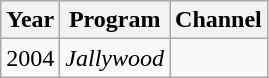<table class="wikitable">
<tr>
<th>Year</th>
<th>Program</th>
<th>Channel</th>
</tr>
<tr>
<td>2004</td>
<td><em>Jallywood</em></td>
<td></td>
</tr>
</table>
